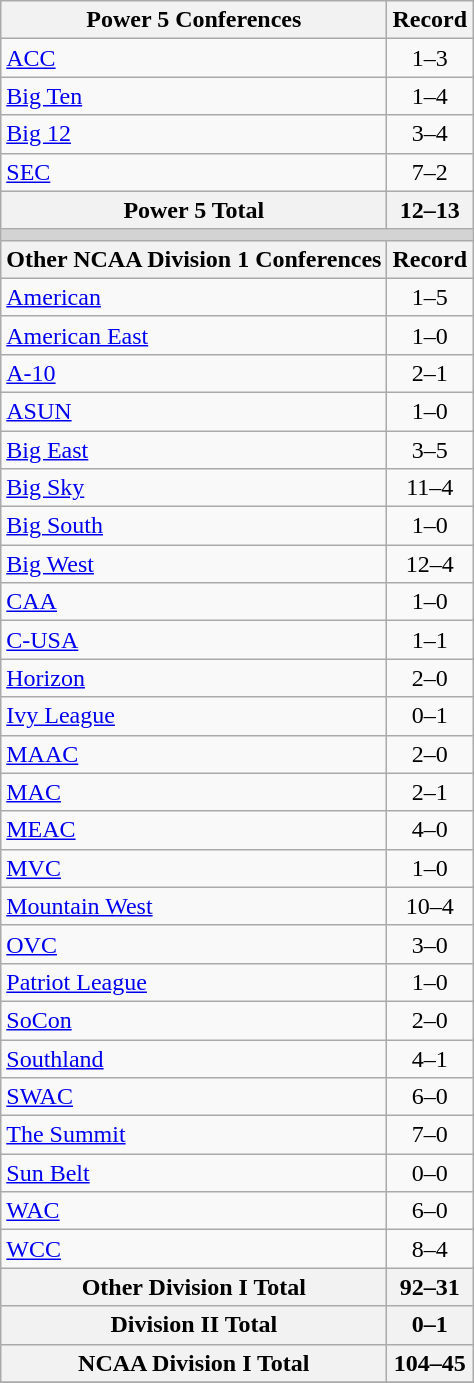<table class="wikitable">
<tr>
<th>Power 5 Conferences</th>
<th>Record</th>
</tr>
<tr>
<td><a href='#'>ACC</a></td>
<td align=center>1–3</td>
</tr>
<tr>
<td><a href='#'>Big Ten</a></td>
<td align=center>1–4</td>
</tr>
<tr>
<td><a href='#'>Big 12</a></td>
<td align=center>3–4</td>
</tr>
<tr>
<td><a href='#'>SEC</a></td>
<td align=center>7–2</td>
</tr>
<tr>
<th>Power 5 Total</th>
<th>12–13</th>
</tr>
<tr>
<th colspan="2" style="background:lightgrey;"></th>
</tr>
<tr>
<th>Other NCAA Division 1 Conferences</th>
<th>Record</th>
</tr>
<tr>
<td><a href='#'>American</a></td>
<td align=center>1–5</td>
</tr>
<tr>
<td><a href='#'>American East</a></td>
<td align=center>1–0</td>
</tr>
<tr>
<td><a href='#'>A-10</a></td>
<td align=center>2–1</td>
</tr>
<tr>
<td><a href='#'>ASUN</a></td>
<td align=center>1–0</td>
</tr>
<tr>
<td><a href='#'>Big East</a></td>
<td align=center>3–5</td>
</tr>
<tr>
<td><a href='#'>Big Sky</a></td>
<td align=center>11–4</td>
</tr>
<tr>
<td><a href='#'>Big South</a></td>
<td align=center>1–0</td>
</tr>
<tr>
<td><a href='#'>Big West</a></td>
<td align=center>12–4</td>
</tr>
<tr>
<td><a href='#'>CAA</a></td>
<td align=center>1–0</td>
</tr>
<tr>
<td><a href='#'>C-USA</a></td>
<td align=center>1–1</td>
</tr>
<tr>
<td><a href='#'>Horizon</a></td>
<td align=center>2–0</td>
</tr>
<tr>
<td><a href='#'>Ivy League</a></td>
<td align=center>0–1</td>
</tr>
<tr>
<td><a href='#'>MAAC</a></td>
<td align=center>2–0</td>
</tr>
<tr>
<td><a href='#'>MAC</a></td>
<td align=center>2–1</td>
</tr>
<tr>
<td><a href='#'>MEAC</a></td>
<td align=center>4–0</td>
</tr>
<tr>
<td><a href='#'>MVC</a></td>
<td align=center>1–0</td>
</tr>
<tr>
<td><a href='#'>Mountain West</a></td>
<td align=center>10–4</td>
</tr>
<tr>
<td><a href='#'>OVC</a></td>
<td align=center>3–0</td>
</tr>
<tr>
<td><a href='#'>Patriot League</a></td>
<td align=center>1–0</td>
</tr>
<tr>
<td><a href='#'>SoCon</a></td>
<td align=center>2–0</td>
</tr>
<tr>
<td><a href='#'>Southland</a></td>
<td align=center>4–1</td>
</tr>
<tr>
<td><a href='#'>SWAC</a></td>
<td align=center>6–0</td>
</tr>
<tr>
<td><a href='#'>The Summit</a></td>
<td align=center>7–0</td>
</tr>
<tr>
<td><a href='#'>Sun Belt</a></td>
<td align=center>0–0</td>
</tr>
<tr>
<td><a href='#'>WAC</a></td>
<td align=center>6–0</td>
</tr>
<tr>
<td><a href='#'>WCC</a></td>
<td align=center>8–4</td>
</tr>
<tr>
<th>Other Division I Total</th>
<th>92–31</th>
</tr>
<tr>
<th>Division II Total</th>
<th>0–1</th>
</tr>
<tr>
<th>NCAA Division I Total</th>
<th>104–45</th>
</tr>
<tr>
</tr>
</table>
